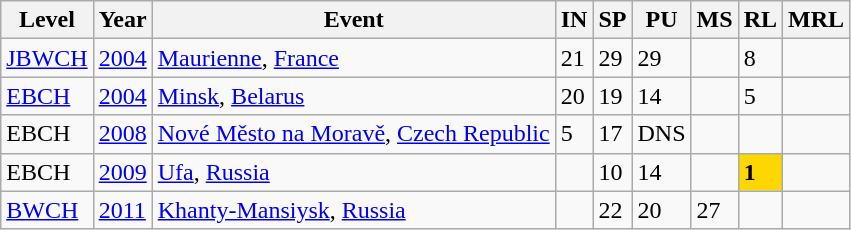<table class="wikitable sortable">
<tr>
<th>Level</th>
<th>Year</th>
<th>Event</th>
<th>IN</th>
<th>SP</th>
<th>PU</th>
<th>MS</th>
<th>RL</th>
<th>MRL</th>
</tr>
<tr>
<td><a href='#'>JBWCH</a></td>
<td><a href='#'>2004</a></td>
<td> <a href='#'>Maurienne</a>, <a href='#'>France</a></td>
<td>21</td>
<td>29</td>
<td>29</td>
<td></td>
<td>8</td>
<td></td>
</tr>
<tr>
<td><a href='#'>EBCH</a></td>
<td><a href='#'>2004</a></td>
<td> <a href='#'>Minsk</a>, <a href='#'>Belarus</a></td>
<td>20</td>
<td>19</td>
<td>14</td>
<td></td>
<td>5</td>
<td></td>
</tr>
<tr>
<td>EBCH</td>
<td><a href='#'>2008</a></td>
<td> <a href='#'>Nové Město na Moravě</a>, <a href='#'>Czech Republic</a></td>
<td>5</td>
<td>17</td>
<td>DNS</td>
<td></td>
<td></td>
<td></td>
</tr>
<tr>
<td>EBCH</td>
<td><a href='#'>2009</a></td>
<td> <a href='#'>Ufa</a>, <a href='#'>Russia</a></td>
<td></td>
<td>10</td>
<td>14</td>
<td></td>
<td bgcolor="gold"><strong>1</strong></td>
<td></td>
</tr>
<tr>
<td><a href='#'>BWCH</a></td>
<td><a href='#'>2011</a></td>
<td> <a href='#'>Khanty-Mansiysk</a>, <a href='#'>Russia</a></td>
<td></td>
<td>22</td>
<td>20</td>
<td>27</td>
<td></td>
<td></td>
</tr>
</table>
